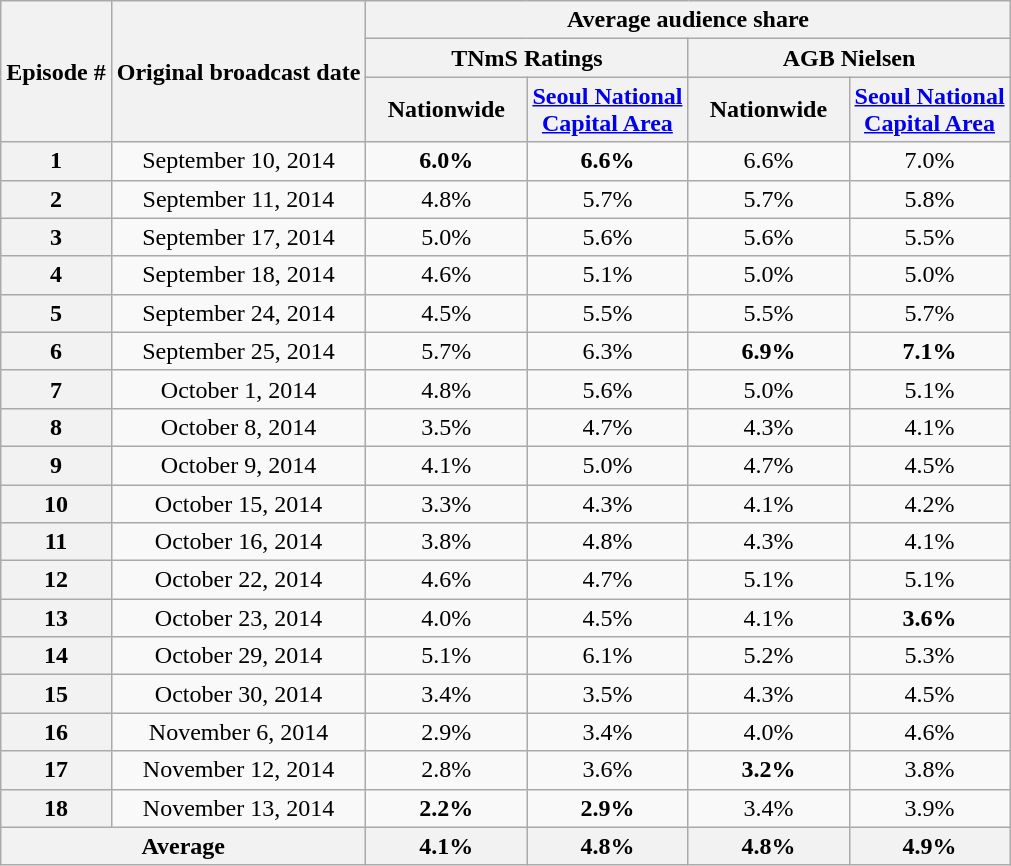<table class=wikitable style="text-align:center">
<tr>
<th rowspan="3">Episode #</th>
<th rowspan="3">Original broadcast date</th>
<th colspan="4">Average audience share</th>
</tr>
<tr>
<th colspan="2">TNmS Ratings</th>
<th colspan="2">AGB Nielsen</th>
</tr>
<tr>
<th width=100>Nationwide</th>
<th width=100><a href='#'>Seoul National Capital Area</a></th>
<th width=100>Nationwide</th>
<th width=100><a href='#'>Seoul National Capital Area</a></th>
</tr>
<tr>
<th>1</th>
<td>September 10, 2014</td>
<td><span><strong>6.0%</strong></span></td>
<td><span><strong>6.6%</strong></span></td>
<td>6.6%</td>
<td>7.0%</td>
</tr>
<tr>
<th>2</th>
<td>September 11, 2014</td>
<td>4.8%</td>
<td>5.7%</td>
<td>5.7%</td>
<td>5.8%</td>
</tr>
<tr>
<th>3</th>
<td>September 17, 2014</td>
<td>5.0%</td>
<td>5.6%</td>
<td>5.6%</td>
<td>5.5%</td>
</tr>
<tr>
<th>4</th>
<td>September 18, 2014</td>
<td>4.6%</td>
<td>5.1%</td>
<td>5.0%</td>
<td>5.0%</td>
</tr>
<tr>
<th>5</th>
<td>September 24, 2014</td>
<td>4.5%</td>
<td>5.5%</td>
<td>5.5%</td>
<td>5.7%</td>
</tr>
<tr>
<th>6</th>
<td>September 25, 2014</td>
<td>5.7%</td>
<td>6.3%</td>
<td><span><strong>6.9%</strong></span></td>
<td><span><strong>7.1%</strong></span></td>
</tr>
<tr>
<th>7</th>
<td>October 1, 2014</td>
<td>4.8%</td>
<td>5.6%</td>
<td>5.0%</td>
<td>5.1%</td>
</tr>
<tr>
<th>8</th>
<td>October 8, 2014</td>
<td>3.5%</td>
<td>4.7%</td>
<td>4.3%</td>
<td>4.1%</td>
</tr>
<tr>
<th>9</th>
<td>October 9, 2014</td>
<td>4.1%</td>
<td>5.0%</td>
<td>4.7%</td>
<td>4.5%</td>
</tr>
<tr>
<th>10</th>
<td>October 15, 2014</td>
<td>3.3%</td>
<td>4.3%</td>
<td>4.1%</td>
<td>4.2%</td>
</tr>
<tr>
<th>11</th>
<td>October 16, 2014</td>
<td>3.8%</td>
<td>4.8%</td>
<td>4.3%</td>
<td>4.1%</td>
</tr>
<tr>
<th>12</th>
<td>October 22, 2014</td>
<td>4.6%</td>
<td>4.7%</td>
<td>5.1%</td>
<td>5.1%</td>
</tr>
<tr>
<th>13</th>
<td>October 23, 2014</td>
<td>4.0%</td>
<td>4.5%</td>
<td>4.1%</td>
<td><span><strong>3.6%</strong></span></td>
</tr>
<tr>
<th>14</th>
<td>October 29, 2014</td>
<td>5.1%</td>
<td>6.1%</td>
<td>5.2%</td>
<td>5.3%</td>
</tr>
<tr>
<th>15</th>
<td>October 30, 2014</td>
<td>3.4%</td>
<td>3.5%</td>
<td>4.3%</td>
<td>4.5%</td>
</tr>
<tr>
<th>16</th>
<td>November 6, 2014</td>
<td>2.9%</td>
<td>3.4%</td>
<td>4.0%</td>
<td>4.6%</td>
</tr>
<tr>
<th>17</th>
<td>November 12, 2014</td>
<td>2.8%</td>
<td>3.6%</td>
<td><span><strong>3.2%</strong></span></td>
<td>3.8%</td>
</tr>
<tr>
<th>18</th>
<td>November 13, 2014</td>
<td><span><strong>2.2%</strong></span></td>
<td><span><strong>2.9%</strong></span></td>
<td>3.4%</td>
<td>3.9%</td>
</tr>
<tr>
<th colspan=2>Average</th>
<th>4.1%</th>
<th>4.8%</th>
<th>4.8%</th>
<th>4.9%</th>
</tr>
</table>
